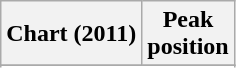<table class="wikitable sortable plainrowheaders" style="text-align:center">
<tr>
<th scope="col">Chart (2011)</th>
<th scope="col">Peak<br>position</th>
</tr>
<tr>
</tr>
<tr>
</tr>
</table>
